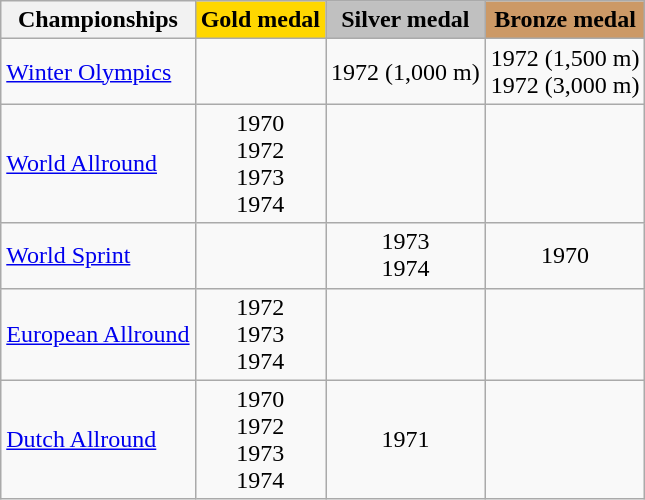<table class="wikitable">
<tr>
<th>Championships</th>
<td align=center bgcolor=gold><strong>Gold medal</strong></td>
<td align=center bgcolor=silver><strong>Silver medal</strong></td>
<td align=center bgcolor=cc9966><strong>Bronze medal</strong></td>
</tr>
<tr align="center">
<td align="left"><a href='#'>Winter Olympics</a></td>
<td></td>
<td>1972 (1,000 m)</td>
<td>1972 (1,500 m) <br> 1972 (3,000 m)</td>
</tr>
<tr align="center">
<td align="left"><a href='#'>World Allround</a></td>
<td>1970 <br> 1972 <br> 1973 <br> 1974</td>
<td></td>
<td></td>
</tr>
<tr align="center">
<td align="left"><a href='#'>World Sprint</a></td>
<td></td>
<td>1973 <br> 1974</td>
<td>1970</td>
</tr>
<tr align="center">
<td align="left"><a href='#'>European Allround</a></td>
<td>1972 <br> 1973 <br> 1974</td>
<td></td>
<td></td>
</tr>
<tr align="center">
<td align="left"><a href='#'>Dutch Allround</a></td>
<td>1970 <br> 1972 <br> 1973 <br> 1974</td>
<td>1971</td>
<td></td>
</tr>
</table>
